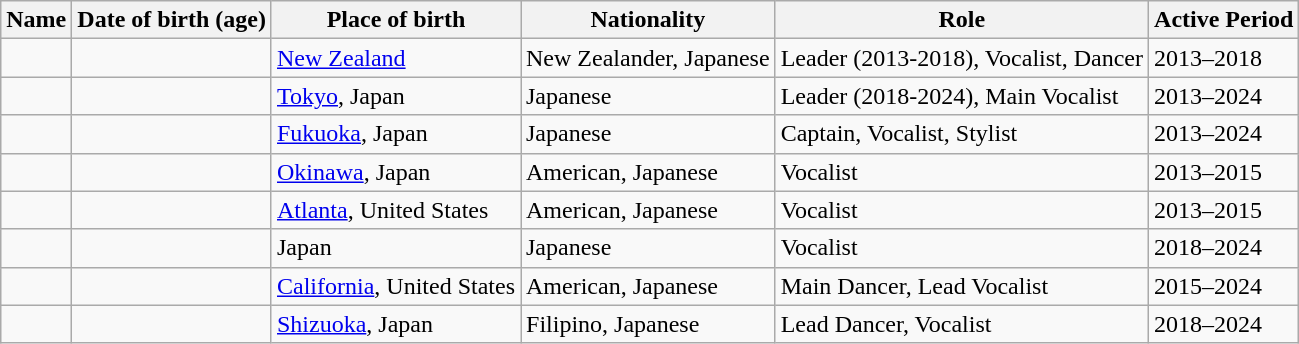<table class="wikitable">
<tr>
<th>Name</th>
<th>Date of birth (age)</th>
<th>Place of birth</th>
<th>Nationality</th>
<th>Role</th>
<th>Active Period</th>
</tr>
<tr>
<td></td>
<td></td>
<td><a href='#'>New Zealand</a></td>
<td>New Zealander, Japanese</td>
<td>Leader (2013-2018), Vocalist, Dancer</td>
<td>2013–2018</td>
</tr>
<tr>
<td></td>
<td></td>
<td><a href='#'>Tokyo</a>, Japan</td>
<td>Japanese</td>
<td>Leader (2018-2024), Main Vocalist</td>
<td>2013–2024</td>
</tr>
<tr>
<td></td>
<td></td>
<td><a href='#'>Fukuoka</a>, Japan</td>
<td>Japanese</td>
<td>Captain, Vocalist, Stylist</td>
<td>2013–2024</td>
</tr>
<tr>
<td></td>
<td></td>
<td><a href='#'>Okinawa</a>, Japan</td>
<td>American, Japanese</td>
<td>Vocalist</td>
<td>2013–2015</td>
</tr>
<tr>
<td></td>
<td></td>
<td><a href='#'>Atlanta</a>, United States</td>
<td>American, Japanese</td>
<td>Vocalist</td>
<td>2013–2015</td>
</tr>
<tr>
<td></td>
<td></td>
<td>Japan</td>
<td>Japanese</td>
<td>Vocalist</td>
<td>2018–2024</td>
</tr>
<tr>
<td></td>
<td></td>
<td><a href='#'>California</a>, United States</td>
<td>American, Japanese</td>
<td>Main Dancer, Lead Vocalist</td>
<td>2015–2024</td>
</tr>
<tr>
<td></td>
<td></td>
<td><a href='#'>Shizuoka</a>, Japan</td>
<td>Filipino, Japanese</td>
<td>Lead Dancer, Vocalist</td>
<td>2018–2024</td>
</tr>
</table>
